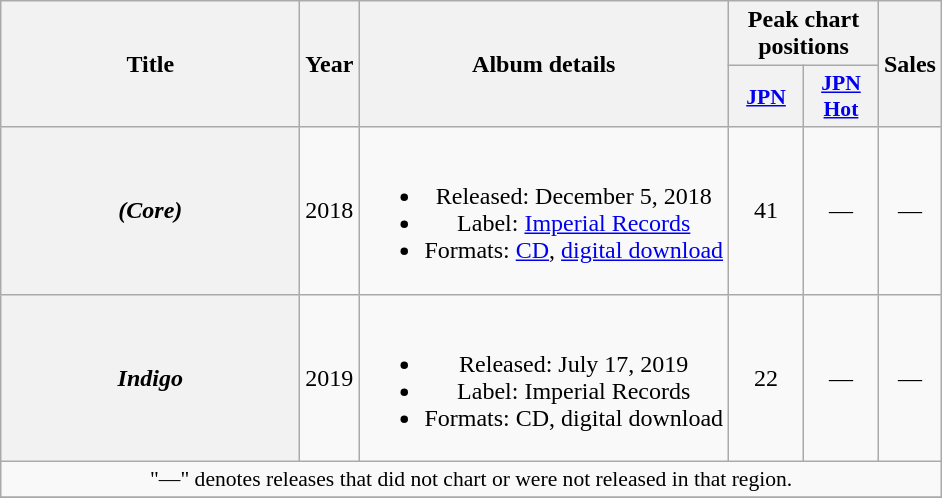<table class="wikitable plainrowheaders" style="text-align:center;">
<tr>
<th scope="col" rowspan="2" style="width:12em;">Title</th>
<th scope="col" rowspan="2">Year</th>
<th scope="col" rowspan="2">Album details</th>
<th scope="col" colspan="2">Peak chart positions</th>
<th scope="col" rowspan="2">Sales</th>
</tr>
<tr>
<th scope="col" style="width:3em;font-size:90%;"><a href='#'>JPN</a></th>
<th scope="col" style="width:3em;font-size:90%;"><a href='#'>JPN<br>Hot</a></th>
</tr>
<tr>
<th scope="row"><em>(Core)</em></th>
<td>2018</td>
<td><br><ul><li>Released: December 5, 2018</li><li>Label: <a href='#'>Imperial Records</a></li><li>Formats: <a href='#'>CD</a>, <a href='#'>digital download</a></li></ul></td>
<td>41</td>
<td>—</td>
<td>—</td>
</tr>
<tr>
<th scope="row"><em>Indigo</em></th>
<td>2019</td>
<td><br><ul><li>Released: July 17, 2019</li><li>Label: Imperial Records</li><li>Formats: CD, digital download</li></ul></td>
<td>22</td>
<td>—</td>
<td>—</td>
</tr>
<tr>
<td colspan="6" style="font-size:90%;">"—" denotes releases that did not chart or were not released in that region.</td>
</tr>
<tr>
</tr>
</table>
